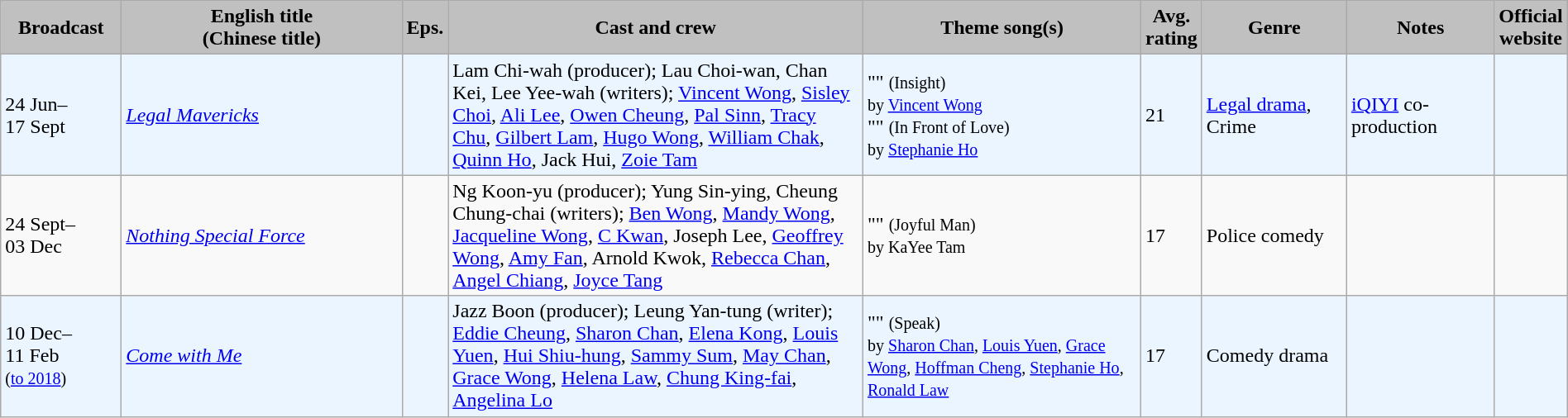<table class="wikitable sortable"  style="width:100%; text-align:left;">
<tr>
<th style="width:8%; text-align:center; background:silver;">Broadcast</th>
<th style="width:20%; text-align:center; background:silver;">English title <br> (Chinese title)</th>
<th style="width:1%; text-align:center; background:silver;">Eps.</th>
<th style="width:30%; text-align:center; background:silver;">Cast and crew</th>
<th style="width:20%; text-align:center; background:silver;">Theme song(s)</th>
<th style="width:1%; text-align:center; background:silver;">Avg. rating</th>
<th style="width:10%; text-align:center; background:silver;">Genre</th>
<th style="width:15%; text-align:center; background:silver;">Notes</th>
<th style="width:1%; text-align:center; background:silver;">Official website</th>
</tr>
<tr style="background:#ebf5ff;">
<td>24 Jun–<br>17 Sept</td>
<td><em><a href='#'>Legal Mavericks</a></em><br></td>
<td></td>
<td>Lam Chi-wah (producer); Lau Choi-wan, Chan Kei, Lee Yee-wah (writers); <a href='#'>Vincent Wong</a>, <a href='#'>Sisley Choi</a>, <a href='#'>Ali Lee</a>, <a href='#'>Owen Cheung</a>, <a href='#'>Pal Sinn</a>, <a href='#'>Tracy Chu</a>, <a href='#'>Gilbert Lam</a>, <a href='#'>Hugo Wong</a>, <a href='#'>William Chak</a>, <a href='#'>Quinn Ho</a>, Jack Hui, <a href='#'>Zoie Tam</a></td>
<td>"" <small>(Insight)</small><br><small>by <a href='#'>Vincent Wong</a></small><br>"" <small>(In Front of Love)</small><br><small>by <a href='#'>Stephanie Ho</a></small></td>
<td style:"text-align:center;">21</td>
<td><a href='#'>Legal drama</a>, Crime</td>
<td><a href='#'>iQIYI</a> co-production</td>
<td></td>
</tr>
<tr>
<td>24 Sept–<br>03 Dec</td>
<td><em><a href='#'>Nothing Special Force</a></em><br></td>
<td></td>
<td>Ng Koon-yu (producer); Yung Sin-ying, Cheung Chung-chai (writers); <a href='#'>Ben Wong</a>, <a href='#'>Mandy Wong</a>, <a href='#'>Jacqueline Wong</a>, <a href='#'>C Kwan</a>, Joseph Lee, <a href='#'>Geoffrey Wong</a>, <a href='#'>Amy Fan</a>, Arnold Kwok, <a href='#'>Rebecca Chan</a>, <a href='#'>Angel Chiang</a>, <a href='#'>Joyce Tang</a></td>
<td>"" <small>(Joyful Man)</small><br><small>by KaYee Tam</small></td>
<td style:"text-align:center;">17</td>
<td>Police comedy</td>
<td></td>
<td></td>
</tr>
<tr style="background:#ebf5ff;">
<td>10 Dec–<br>11 Feb<br><small>(<a href='#'>to 2018</a>)</small></td>
<td><em><a href='#'>Come with Me</a></em><br></td>
<td></td>
<td>Jazz Boon (producer); Leung Yan-tung (writer); <a href='#'>Eddie Cheung</a>, <a href='#'>Sharon Chan</a>, <a href='#'>Elena Kong</a>, <a href='#'>Louis Yuen</a>, <a href='#'>Hui Shiu-hung</a>, <a href='#'>Sammy Sum</a>, <a href='#'>May Chan</a>, <a href='#'>Grace Wong</a>, <a href='#'>Helena Law</a>, <a href='#'>Chung King-fai</a>, <a href='#'>Angelina Lo</a></td>
<td>"" <small>(Speak)</small><br><small>by <a href='#'>Sharon Chan</a>, <a href='#'>Louis Yuen</a>, <a href='#'>Grace Wong</a>, <a href='#'>Hoffman Cheng</a>, <a href='#'>Stephanie Ho</a>, <a href='#'>Ronald Law</a></small></td>
<td style:”text-align:center;”>17</td>
<td>Comedy drama</td>
<td></td>
<td></td>
</tr>
</table>
